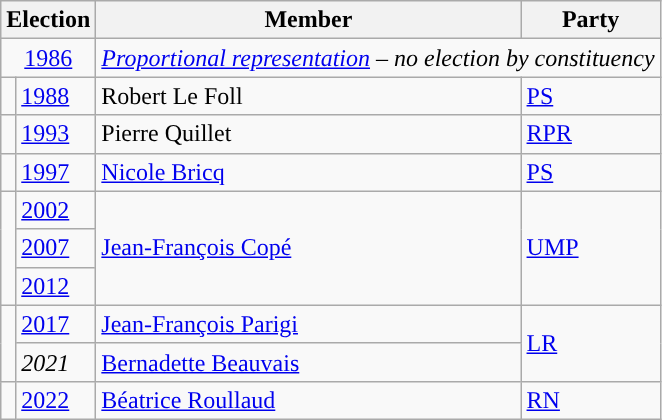<table class="wikitable">
<tr>
<th colspan="2">Election</th>
<th>Member</th>
<th>Party</th>
</tr>
<tr>
<td colspan="2" align="center"><a href='#'>1986</a></td>
<td colspan="2"><em><a href='#'>Proportional representation</a> – no election by constituency</em></td>
</tr>
<tr>
<td style="color:inherit;background-color: "></td>
<td><a href='#'>1988</a></td>
<td>Robert Le Foll</td>
<td><a href='#'>PS</a></td>
</tr>
<tr>
<td style="color:inherit;background-color: "></td>
<td><a href='#'>1993</a></td>
<td>Pierre Quillet</td>
<td><a href='#'>RPR</a></td>
</tr>
<tr>
<td style="color:inherit;background-color: "></td>
<td><a href='#'>1997</a></td>
<td><a href='#'>Nicole Bricq</a></td>
<td><a href='#'>PS</a></td>
</tr>
<tr>
<td rowspan="3" style="color:inherit;background-color: "></td>
<td><a href='#'>2002</a></td>
<td rowspan="3"><a href='#'>Jean-François Copé</a></td>
<td rowspan="3"><a href='#'>UMP</a></td>
</tr>
<tr>
<td><a href='#'>2007</a></td>
</tr>
<tr>
<td><a href='#'>2012</a></td>
</tr>
<tr>
<td rowspan="2" style="color:inherit;background-color: "></td>
<td><a href='#'>2017</a></td>
<td><a href='#'>Jean-François Parigi</a></td>
<td rowspan="2"><a href='#'>LR</a></td>
</tr>
<tr>
<td><em>2021</em></td>
<td><a href='#'>Bernadette Beauvais</a></td>
</tr>
<tr>
<td style="color:inherit;background-color: "></td>
<td><a href='#'>2022</a></td>
<td><a href='#'>Béatrice Roullaud</a></td>
<td><a href='#'>RN</a></td>
</tr>
</table>
